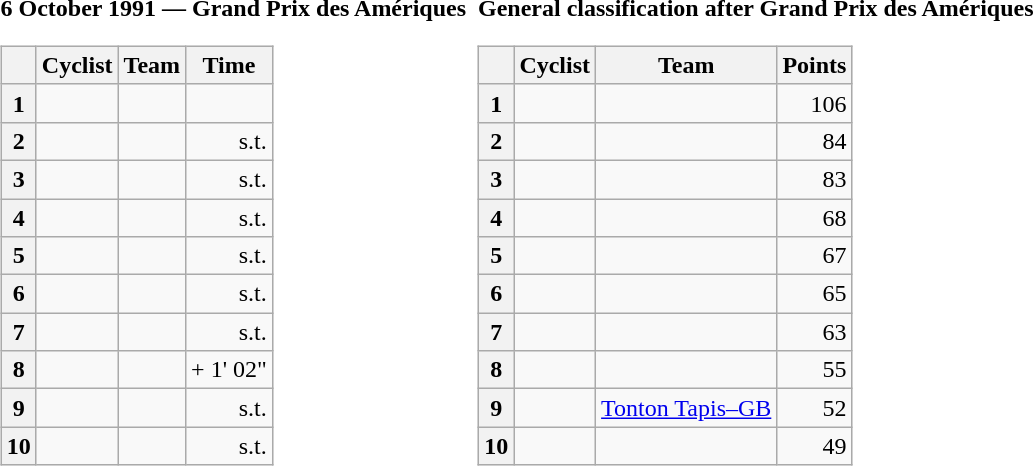<table>
<tr>
<td><strong>6 October 1991 — Grand Prix des Amériques </strong><br><table class="wikitable">
<tr>
<th></th>
<th>Cyclist</th>
<th>Team</th>
<th>Time</th>
</tr>
<tr>
<th>1</th>
<td></td>
<td></td>
<td align="right"></td>
</tr>
<tr>
<th>2</th>
<td></td>
<td></td>
<td align="right">s.t.</td>
</tr>
<tr>
<th>3</th>
<td></td>
<td></td>
<td align="right">s.t.</td>
</tr>
<tr>
<th>4</th>
<td></td>
<td></td>
<td align="right">s.t.</td>
</tr>
<tr>
<th>5</th>
<td></td>
<td></td>
<td align="right">s.t.</td>
</tr>
<tr>
<th>6</th>
<td></td>
<td></td>
<td align="right">s.t.</td>
</tr>
<tr>
<th>7</th>
<td> </td>
<td></td>
<td align="right">s.t.</td>
</tr>
<tr>
<th>8</th>
<td></td>
<td></td>
<td align="right">+ 1' 02"</td>
</tr>
<tr>
<th>9</th>
<td></td>
<td></td>
<td align="right">s.t.</td>
</tr>
<tr>
<th>10</th>
<td></td>
<td></td>
<td align="right">s.t.</td>
</tr>
</table>
</td>
<td></td>
<td><strong>General classification after Grand Prix des Amériques</strong><br><table class="wikitable">
<tr>
<th></th>
<th>Cyclist</th>
<th>Team</th>
<th>Points</th>
</tr>
<tr>
<th>1</th>
<td> </td>
<td></td>
<td align="right">106</td>
</tr>
<tr>
<th>2</th>
<td></td>
<td></td>
<td align="right">84</td>
</tr>
<tr>
<th>3</th>
<td></td>
<td></td>
<td align="right">83</td>
</tr>
<tr>
<th>4</th>
<td></td>
<td></td>
<td align="right">68</td>
</tr>
<tr>
<th>5</th>
<td></td>
<td></td>
<td align="right">67</td>
</tr>
<tr>
<th>6</th>
<td></td>
<td></td>
<td align="right">65</td>
</tr>
<tr>
<th>7</th>
<td></td>
<td></td>
<td align="right">63</td>
</tr>
<tr>
<th>8</th>
<td></td>
<td></td>
<td align="right">55</td>
</tr>
<tr>
<th>9</th>
<td></td>
<td><a href='#'>Tonton Tapis–GB</a></td>
<td align="right">52</td>
</tr>
<tr>
<th>10</th>
<td></td>
<td></td>
<td align="right">49</td>
</tr>
</table>
</td>
</tr>
</table>
